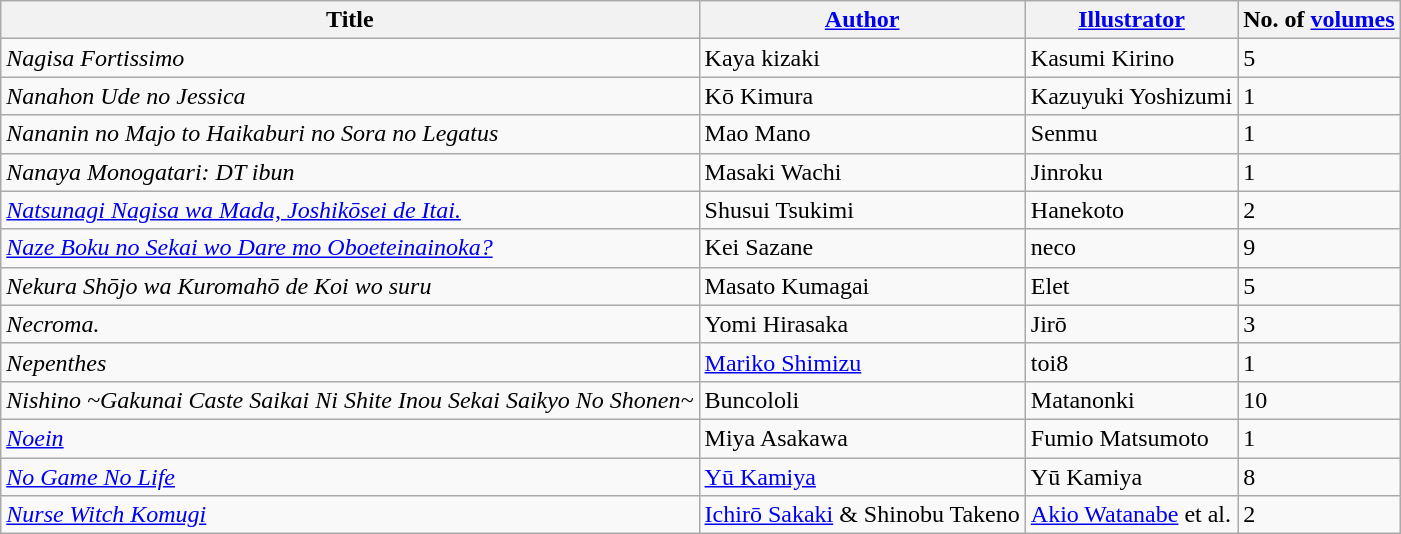<table class="wikitable">
<tr>
<th scope="col">Title</th>
<th scope="col"><a href='#'>Author</a></th>
<th scope="col"><a href='#'>Illustrator</a></th>
<th scope="col">No. of <a href='#'>volumes</a></th>
</tr>
<tr>
<td><em>Nagisa Fortissimo</em></td>
<td>Kaya kizaki</td>
<td>Kasumi Kirino</td>
<td>5</td>
</tr>
<tr>
<td><em>Nanahon Ude no Jessica</em></td>
<td>Kō Kimura</td>
<td>Kazuyuki Yoshizumi</td>
<td>1</td>
</tr>
<tr>
<td><em>Nananin no Majo to Haikaburi no Sora no Legatus</em></td>
<td>Mao Mano</td>
<td>Senmu</td>
<td>1</td>
</tr>
<tr>
<td><em>Nanaya Monogatari: DT ibun</em></td>
<td>Masaki Wachi</td>
<td>Jinroku</td>
<td>1</td>
</tr>
<tr>
<td><em><a href='#'>Natsunagi Nagisa wa Mada, Joshikōsei de Itai.</a></em></td>
<td>Shusui Tsukimi</td>
<td>Hanekoto</td>
<td>2</td>
</tr>
<tr>
<td><em><a href='#'>Naze Boku no Sekai wo Dare mo Oboeteinainoka?</a></em></td>
<td>Kei Sazane</td>
<td>neco</td>
<td>9</td>
</tr>
<tr>
<td><em>Nekura Shōjo wa Kuromahō de Koi wo suru</em></td>
<td>Masato Kumagai</td>
<td>Elet</td>
<td>5</td>
</tr>
<tr>
<td><em>Necroma.</em></td>
<td>Yomi Hirasaka</td>
<td>Jirō</td>
<td>3</td>
</tr>
<tr>
<td><em>Nepenthes</em></td>
<td><a href='#'>Mariko Shimizu</a></td>
<td>toi8</td>
<td>1</td>
</tr>
<tr>
<td><em>Nishino ~Gakunai Caste Saikai Ni Shite Inou Sekai Saikyo No Shonen~</em></td>
<td>Buncololi</td>
<td>Matanonki</td>
<td>10</td>
</tr>
<tr>
<td><em><a href='#'>Noein</a></em></td>
<td>Miya Asakawa</td>
<td>Fumio Matsumoto</td>
<td>1</td>
</tr>
<tr>
<td><em><a href='#'>No Game No Life</a></em></td>
<td><a href='#'>Yū Kamiya</a></td>
<td>Yū Kamiya</td>
<td>8</td>
</tr>
<tr>
<td><em><a href='#'>Nurse Witch Komugi</a></em></td>
<td><a href='#'>Ichirō Sakaki</a> & Shinobu Takeno</td>
<td><a href='#'>Akio Watanabe</a> et al.</td>
<td>2</td>
</tr>
</table>
